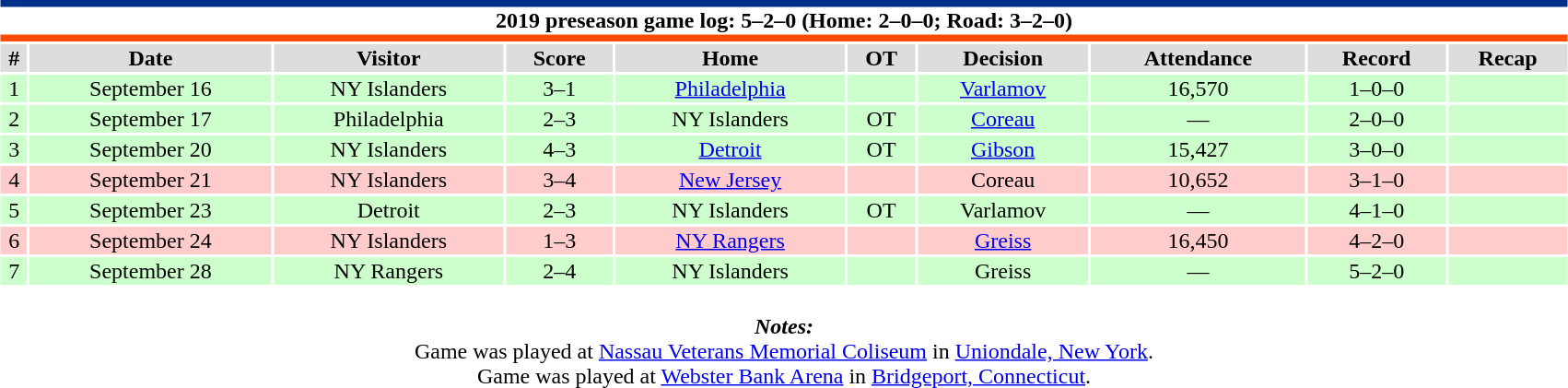<table class="toccolours collapsible collapsed" style="width:90%; clear:both; margin:1.5em auto; text-align:center;">
<tr>
<th colspan="10" style="background:#FFFFFF; border-top:#003087 5px solid; border-bottom:#FC4C02 5px solid;">2019 preseason game log: 5–2–0 (Home: 2–0–0; Road: 3–2–0)</th>
</tr>
<tr style="background:#ddd;">
<th>#</th>
<th>Date</th>
<th>Visitor</th>
<th>Score</th>
<th>Home</th>
<th>OT</th>
<th>Decision</th>
<th>Attendance</th>
<th>Record</th>
<th>Recap</th>
</tr>
<tr style="background:#cfc;">
<td>1</td>
<td>September 16</td>
<td>NY Islanders</td>
<td>3–1</td>
<td><a href='#'>Philadelphia</a></td>
<td></td>
<td><a href='#'>Varlamov</a></td>
<td>16,570</td>
<td>1–0–0</td>
<td></td>
</tr>
<tr style="background:#cfc;">
<td>2</td>
<td>September 17</td>
<td>Philadelphia</td>
<td>2–3</td>
<td>NY Islanders</td>
<td>OT</td>
<td><a href='#'>Coreau</a></td>
<td>—</td>
<td>2–0–0</td>
<td></td>
</tr>
<tr style="background:#cfc;">
<td>3</td>
<td>September 20</td>
<td>NY Islanders</td>
<td>4–3</td>
<td><a href='#'>Detroit</a></td>
<td>OT</td>
<td><a href='#'>Gibson</a></td>
<td>15,427</td>
<td>3–0–0</td>
<td></td>
</tr>
<tr style="background:#fcc;">
<td>4</td>
<td>September 21</td>
<td>NY Islanders</td>
<td>3–4</td>
<td><a href='#'>New Jersey</a></td>
<td></td>
<td>Coreau</td>
<td>10,652</td>
<td>3–1–0</td>
<td></td>
</tr>
<tr style="background:#cfc;">
<td>5</td>
<td>September 23</td>
<td>Detroit</td>
<td>2–3</td>
<td>NY Islanders</td>
<td>OT</td>
<td>Varlamov</td>
<td>—</td>
<td>4–1–0</td>
<td></td>
</tr>
<tr style="background:#fcc;">
<td>6</td>
<td>September 24</td>
<td>NY Islanders</td>
<td>1–3</td>
<td><a href='#'>NY Rangers</a></td>
<td></td>
<td><a href='#'>Greiss</a></td>
<td>16,450</td>
<td>4–2–0</td>
<td></td>
</tr>
<tr style="background:#cfc;">
<td>7</td>
<td>September 28</td>
<td>NY Rangers</td>
<td>2–4</td>
<td>NY Islanders</td>
<td></td>
<td>Greiss</td>
<td>—</td>
<td>5–2–0</td>
<td></td>
</tr>
<tr>
<td colspan="10" style="text-align:center;"><br><strong><em>Notes:</em></strong><br>
 Game was played at <a href='#'>Nassau Veterans Memorial Coliseum</a> in <a href='#'>Uniondale, New York</a>.<br>
 Game was played at <a href='#'>Webster Bank Arena</a> in <a href='#'>Bridgeport, Connecticut</a>.<br></td>
</tr>
</table>
